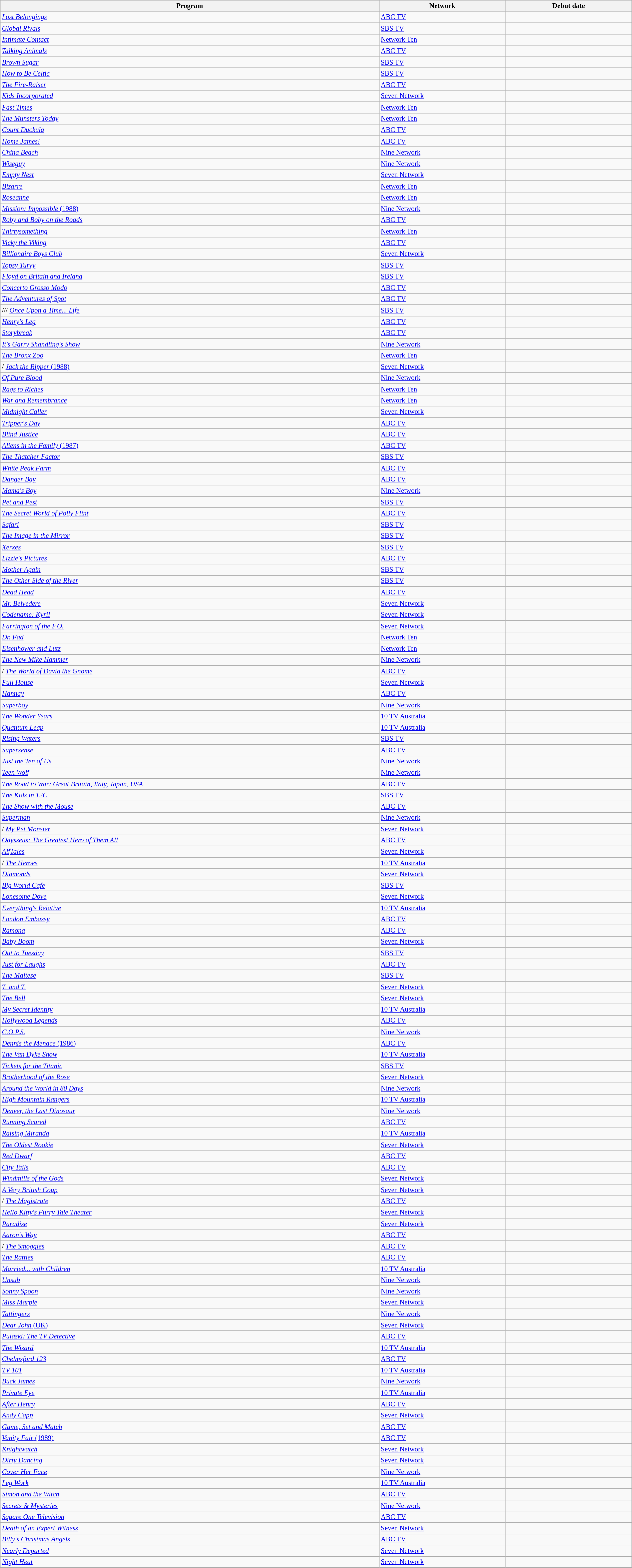<table class="wikitable sortable" width="100%" style="font-size:87%;">
<tr bgcolor="#efefef">
<th width=60%>Program</th>
<th width=20%>Network</th>
<th width=20%>Debut date</th>
</tr>
<tr>
<td> <em><a href='#'>Lost Belongings</a></em></td>
<td><a href='#'>ABC TV</a></td>
<td></td>
</tr>
<tr>
<td> <em><a href='#'>Global Rivals</a></em></td>
<td><a href='#'>SBS TV</a></td>
<td></td>
</tr>
<tr>
<td> <em><a href='#'>Intimate Contact</a></em></td>
<td><a href='#'>Network Ten</a></td>
<td></td>
</tr>
<tr>
<td> <em><a href='#'>Talking Animals</a></em></td>
<td><a href='#'>ABC TV</a></td>
<td></td>
</tr>
<tr>
<td> <em><a href='#'>Brown Sugar</a></em></td>
<td><a href='#'>SBS TV</a></td>
<td></td>
</tr>
<tr>
<td> <em><a href='#'>How to Be Celtic</a></em></td>
<td><a href='#'>SBS TV</a></td>
<td></td>
</tr>
<tr>
<td> <em><a href='#'>The Fire-Raiser</a></em></td>
<td><a href='#'>ABC TV</a></td>
<td></td>
</tr>
<tr>
<td> <em><a href='#'>Kids Incorporated</a></em></td>
<td><a href='#'>Seven Network</a></td>
<td></td>
</tr>
<tr>
<td> <em><a href='#'>Fast Times</a></em></td>
<td><a href='#'>Network Ten</a></td>
<td></td>
</tr>
<tr>
<td> <em><a href='#'>The Munsters Today</a></em></td>
<td><a href='#'>Network Ten</a></td>
<td></td>
</tr>
<tr>
<td> <em><a href='#'>Count Duckula</a></em></td>
<td><a href='#'>ABC TV</a></td>
<td></td>
</tr>
<tr>
<td> <em><a href='#'>Home James!</a></em></td>
<td><a href='#'>ABC TV</a></td>
<td></td>
</tr>
<tr>
<td> <em><a href='#'>China Beach</a></em></td>
<td><a href='#'>Nine Network</a></td>
<td></td>
</tr>
<tr>
<td> <em><a href='#'>Wiseguy</a></em></td>
<td><a href='#'>Nine Network</a></td>
<td></td>
</tr>
<tr>
<td> <em><a href='#'>Empty Nest</a></em></td>
<td><a href='#'>Seven Network</a></td>
<td></td>
</tr>
<tr>
<td> <em><a href='#'>Bizarre</a></em></td>
<td><a href='#'>Network Ten</a></td>
<td></td>
</tr>
<tr>
<td> <em><a href='#'>Roseanne</a></em></td>
<td><a href='#'>Network Ten</a></td>
<td></td>
</tr>
<tr>
<td> <a href='#'><em>Mission: Impossible</em> (1988)</a></td>
<td><a href='#'>Nine Network</a></td>
<td></td>
</tr>
<tr>
<td> <em><a href='#'>Roby and Boby on the Roads</a></em></td>
<td><a href='#'>ABC TV</a></td>
<td></td>
</tr>
<tr>
<td> <em><a href='#'>Thirtysomething</a></em></td>
<td><a href='#'>Network Ten</a></td>
<td></td>
</tr>
<tr>
<td> <em><a href='#'>Vicky the Viking</a></em></td>
<td><a href='#'>ABC TV</a></td>
<td></td>
</tr>
<tr>
<td> <em><a href='#'>Billionaire Boys Club</a></em></td>
<td><a href='#'>Seven Network</a></td>
<td></td>
</tr>
<tr>
<td> <em><a href='#'>Topsy Turvy</a></em></td>
<td><a href='#'>SBS TV</a></td>
<td></td>
</tr>
<tr>
<td> <em><a href='#'>Floyd on Britain and Ireland</a></em></td>
<td><a href='#'>SBS TV</a></td>
<td></td>
</tr>
<tr>
<td> <em><a href='#'>Concerto Grosso Modo</a></em></td>
<td><a href='#'>ABC TV</a></td>
<td></td>
</tr>
<tr>
<td> <em><a href='#'>The Adventures of Spot</a></em></td>
<td><a href='#'>ABC TV</a></td>
<td></td>
</tr>
<tr>
<td>/// <em><a href='#'>Once Upon a Time... Life</a></em></td>
<td><a href='#'>SBS TV</a></td>
<td></td>
</tr>
<tr>
<td> <em><a href='#'>Henry's Leg</a></em></td>
<td><a href='#'>ABC TV</a></td>
<td></td>
</tr>
<tr>
<td> <em><a href='#'>Storybreak</a></em></td>
<td><a href='#'>ABC TV</a></td>
<td></td>
</tr>
<tr>
<td> <em><a href='#'>It's Garry Shandling's Show</a></em></td>
<td><a href='#'>Nine Network</a></td>
<td></td>
</tr>
<tr>
<td> <em><a href='#'>The Bronx Zoo</a></em></td>
<td><a href='#'>Network Ten</a></td>
<td></td>
</tr>
<tr>
<td>/ <a href='#'><em>Jack the Ripper</em> (1988)</a></td>
<td><a href='#'>Seven Network</a></td>
<td></td>
</tr>
<tr>
<td> <em><a href='#'>Of Pure Blood</a></em></td>
<td><a href='#'>Nine Network</a></td>
<td></td>
</tr>
<tr>
<td> <em><a href='#'>Rags to Riches</a></em></td>
<td><a href='#'>Network Ten</a></td>
<td></td>
</tr>
<tr>
<td> <em><a href='#'>War and Remembrance</a></em></td>
<td><a href='#'>Network Ten</a></td>
<td></td>
</tr>
<tr>
<td> <em><a href='#'>Midnight Caller</a></em></td>
<td><a href='#'>Seven Network</a></td>
<td></td>
</tr>
<tr>
<td> <em><a href='#'>Tripper's Day</a></em></td>
<td><a href='#'>ABC TV</a></td>
<td></td>
</tr>
<tr>
<td> <em><a href='#'>Blind Justice</a></em></td>
<td><a href='#'>ABC TV</a></td>
<td></td>
</tr>
<tr>
<td> <a href='#'><em>Aliens in the Family</em> (1987)</a></td>
<td><a href='#'>ABC TV</a></td>
<td></td>
</tr>
<tr>
<td> <em><a href='#'>The Thatcher Factor</a></em></td>
<td><a href='#'>SBS TV</a></td>
<td></td>
</tr>
<tr>
<td> <em><a href='#'>White Peak Farm</a></em></td>
<td><a href='#'>ABC TV</a></td>
<td></td>
</tr>
<tr>
<td> <em><a href='#'>Danger Bay</a></em></td>
<td><a href='#'>ABC TV</a></td>
<td></td>
</tr>
<tr>
<td> <em><a href='#'>Mama's Boy</a></em></td>
<td><a href='#'>Nine Network</a></td>
<td></td>
</tr>
<tr>
<td> <em><a href='#'>Pet and Pest</a></em></td>
<td><a href='#'>SBS TV</a></td>
<td></td>
</tr>
<tr>
<td> <em><a href='#'>The Secret World of Polly Flint</a></em></td>
<td><a href='#'>ABC TV</a></td>
<td></td>
</tr>
<tr>
<td> <em><a href='#'>Safari</a></em></td>
<td><a href='#'>SBS TV</a></td>
<td></td>
</tr>
<tr>
<td> <em><a href='#'>The Image in the Mirror</a></em></td>
<td><a href='#'>SBS TV</a></td>
<td></td>
</tr>
<tr>
<td> <em><a href='#'>Xerxes</a></em></td>
<td><a href='#'>SBS TV</a></td>
<td></td>
</tr>
<tr>
<td> <em><a href='#'>Lizzie's Pictures</a></em></td>
<td><a href='#'>ABC TV</a></td>
<td></td>
</tr>
<tr>
<td> <em><a href='#'>Mother Again</a></em></td>
<td><a href='#'>SBS TV</a></td>
<td></td>
</tr>
<tr>
<td> <em><a href='#'>The Other Side of the River</a></em></td>
<td><a href='#'>SBS TV</a></td>
<td></td>
</tr>
<tr>
<td> <em><a href='#'>Dead Head</a></em></td>
<td><a href='#'>ABC TV</a></td>
<td></td>
</tr>
<tr>
<td> <em><a href='#'>Mr. Belvedere</a></em></td>
<td><a href='#'>Seven Network</a></td>
<td></td>
</tr>
<tr>
<td> <em><a href='#'>Codename: Kyril</a></em></td>
<td><a href='#'>Seven Network</a></td>
<td></td>
</tr>
<tr>
<td> <em><a href='#'>Farrington of the F.O.</a></em></td>
<td><a href='#'>Seven Network</a></td>
<td></td>
</tr>
<tr>
<td> <em><a href='#'>Dr. Fad</a></em></td>
<td><a href='#'>Network Ten</a></td>
<td></td>
</tr>
<tr>
<td> <em><a href='#'>Eisenhower and Lutz</a></em></td>
<td><a href='#'>Network Ten</a></td>
<td></td>
</tr>
<tr>
<td> <em><a href='#'>The New Mike Hammer</a></em></td>
<td><a href='#'>Nine Network</a></td>
<td></td>
</tr>
<tr>
<td>/ <em><a href='#'>The World of David the Gnome</a></em></td>
<td><a href='#'>ABC TV</a></td>
<td></td>
</tr>
<tr>
<td> <em><a href='#'>Full House</a></em></td>
<td><a href='#'>Seven Network</a></td>
<td></td>
</tr>
<tr>
<td> <em><a href='#'>Hannay</a></em></td>
<td><a href='#'>ABC TV</a></td>
<td></td>
</tr>
<tr>
<td> <em><a href='#'>Superboy</a></em></td>
<td><a href='#'>Nine Network</a></td>
<td></td>
</tr>
<tr>
<td> <em><a href='#'>The Wonder Years</a></em></td>
<td><a href='#'>10 TV Australia</a></td>
<td></td>
</tr>
<tr>
<td> <em><a href='#'>Quantum Leap</a></em></td>
<td><a href='#'>10 TV Australia</a></td>
<td></td>
</tr>
<tr>
<td> <em><a href='#'>Rising Waters</a></em></td>
<td><a href='#'>SBS TV</a></td>
<td></td>
</tr>
<tr>
<td> <em><a href='#'>Supersense</a></em></td>
<td><a href='#'>ABC TV</a></td>
<td></td>
</tr>
<tr>
<td> <em><a href='#'>Just the Ten of Us</a></em></td>
<td><a href='#'>Nine Network</a></td>
<td></td>
</tr>
<tr>
<td> <em><a href='#'>Teen Wolf</a></em></td>
<td><a href='#'>Nine Network</a></td>
<td></td>
</tr>
<tr>
<td> <em><a href='#'>The Road to War: Great Britain, Italy, Japan, USA</a></em></td>
<td><a href='#'>ABC TV</a></td>
<td></td>
</tr>
<tr>
<td> <em><a href='#'>The Kids in 12C</a></em></td>
<td><a href='#'>SBS TV</a></td>
<td></td>
</tr>
<tr>
<td> <em><a href='#'>The Show with the Mouse</a></em></td>
<td><a href='#'>ABC TV</a></td>
<td></td>
</tr>
<tr>
<td> <em><a href='#'>Superman</a></em></td>
<td><a href='#'>Nine Network</a></td>
<td></td>
</tr>
<tr>
<td>/ <em><a href='#'>My Pet Monster</a></em></td>
<td><a href='#'>Seven Network</a></td>
<td></td>
</tr>
<tr>
<td> <em><a href='#'>Odysseus: The Greatest Hero of Them All</a></em></td>
<td><a href='#'>ABC TV</a></td>
<td></td>
</tr>
<tr>
<td> <em><a href='#'>AlfTales</a></em></td>
<td><a href='#'>Seven Network</a></td>
<td></td>
</tr>
<tr>
<td>/ <em><a href='#'>The Heroes</a></em></td>
<td><a href='#'>10 TV Australia</a></td>
<td></td>
</tr>
<tr>
<td> <em><a href='#'>Diamonds</a></em></td>
<td><a href='#'>Seven Network</a></td>
<td></td>
</tr>
<tr>
<td> <em><a href='#'>Big World Cafe</a></em></td>
<td><a href='#'>SBS TV</a></td>
<td></td>
</tr>
<tr>
<td> <em><a href='#'>Lonesome Dove</a></em></td>
<td><a href='#'>Seven Network</a></td>
<td></td>
</tr>
<tr>
<td> <em><a href='#'>Everything's Relative</a></em></td>
<td><a href='#'>10 TV Australia</a></td>
<td></td>
</tr>
<tr>
<td> <em><a href='#'>London Embassy</a></em></td>
<td><a href='#'>ABC TV</a></td>
<td></td>
</tr>
<tr>
<td> <em><a href='#'>Ramona</a></em></td>
<td><a href='#'>ABC TV</a></td>
<td></td>
</tr>
<tr>
<td> <em><a href='#'>Baby Boom</a></em></td>
<td><a href='#'>Seven Network</a></td>
<td></td>
</tr>
<tr>
<td> <em><a href='#'>Out to Tuesday</a></em></td>
<td><a href='#'>SBS TV</a></td>
<td></td>
</tr>
<tr>
<td> <em><a href='#'>Just for Laughs</a></em></td>
<td><a href='#'>ABC TV</a></td>
<td></td>
</tr>
<tr>
<td> <em><a href='#'>The Maltese</a></em></td>
<td><a href='#'>SBS TV</a></td>
<td></td>
</tr>
<tr>
<td> <em><a href='#'>T. and T.</a></em></td>
<td><a href='#'>Seven Network</a></td>
<td></td>
</tr>
<tr>
<td> <em><a href='#'>The Bell</a></em></td>
<td><a href='#'>Seven Network</a></td>
<td></td>
</tr>
<tr>
<td> <em><a href='#'>My Secret Identity</a></em></td>
<td><a href='#'>10 TV Australia</a></td>
<td></td>
</tr>
<tr>
<td> <em><a href='#'>Hollywood Legends</a></em></td>
<td><a href='#'>ABC TV</a></td>
<td></td>
</tr>
<tr>
<td> <em><a href='#'>C.O.P.S.</a></em></td>
<td><a href='#'>Nine Network</a></td>
<td></td>
</tr>
<tr>
<td> <a href='#'><em>Dennis the Menace</em> (1986)</a></td>
<td><a href='#'>ABC TV</a></td>
<td></td>
</tr>
<tr>
<td> <em><a href='#'>The Van Dyke Show</a></em></td>
<td><a href='#'>10 TV Australia</a></td>
<td></td>
</tr>
<tr>
<td> <em><a href='#'>Tickets for the Titanic</a></em></td>
<td><a href='#'>SBS TV</a></td>
<td></td>
</tr>
<tr>
<td> <em><a href='#'>Brotherhood of the Rose</a></em></td>
<td><a href='#'>Seven Network</a></td>
<td></td>
</tr>
<tr>
<td> <em><a href='#'>Around the World in 80 Days</a></em></td>
<td><a href='#'>Nine Network</a></td>
<td></td>
</tr>
<tr>
<td> <em><a href='#'>High Mountain Rangers</a></em></td>
<td><a href='#'>10 TV Australia</a></td>
<td></td>
</tr>
<tr>
<td> <em><a href='#'>Denver, the Last Dinosaur</a></em></td>
<td><a href='#'>Nine Network</a></td>
<td></td>
</tr>
<tr>
<td> <em><a href='#'>Running Scared</a></em></td>
<td><a href='#'>ABC TV</a></td>
<td></td>
</tr>
<tr>
<td> <em><a href='#'>Raising Miranda</a></em></td>
<td><a href='#'>10 TV Australia</a></td>
<td></td>
</tr>
<tr>
<td> <em><a href='#'>The Oldest Rookie</a></em></td>
<td><a href='#'>Seven Network</a></td>
<td></td>
</tr>
<tr>
<td> <em><a href='#'>Red Dwarf</a></em></td>
<td><a href='#'>ABC TV</a></td>
<td></td>
</tr>
<tr>
<td> <em><a href='#'>City Tails</a></em></td>
<td><a href='#'>ABC TV</a></td>
<td></td>
</tr>
<tr>
<td> <em><a href='#'>Windmills of the Gods</a></em></td>
<td><a href='#'>Seven Network</a></td>
<td></td>
</tr>
<tr>
<td> <em><a href='#'>A Very British Coup</a></em></td>
<td><a href='#'>Seven Network</a></td>
<td></td>
</tr>
<tr>
<td>/ <em><a href='#'>The Magistrate</a></em></td>
<td><a href='#'>ABC TV</a></td>
<td></td>
</tr>
<tr>
<td> <em><a href='#'>Hello Kitty's Furry Tale Theater</a></em></td>
<td><a href='#'>Seven Network</a></td>
<td></td>
</tr>
<tr>
<td> <em><a href='#'>Paradise</a></em></td>
<td><a href='#'>Seven Network</a></td>
<td></td>
</tr>
<tr>
<td> <em><a href='#'>Aaron's Way</a></em></td>
<td><a href='#'>ABC TV</a></td>
<td></td>
</tr>
<tr>
<td>/ <em><a href='#'>The Smoggies</a></em></td>
<td><a href='#'>ABC TV</a></td>
<td></td>
</tr>
<tr>
<td> <em><a href='#'>The Ratties</a></em></td>
<td><a href='#'>ABC TV</a></td>
<td></td>
</tr>
<tr>
<td> <em><a href='#'>Married... with Children</a></em></td>
<td><a href='#'>10 TV Australia</a></td>
<td></td>
</tr>
<tr>
<td> <em><a href='#'>Unsub</a></em></td>
<td><a href='#'>Nine Network</a></td>
<td></td>
</tr>
<tr>
<td> <em><a href='#'>Sonny Spoon</a></em></td>
<td><a href='#'>Nine Network</a></td>
<td></td>
</tr>
<tr>
<td> <em><a href='#'>Miss Marple</a></em></td>
<td><a href='#'>Seven Network</a></td>
<td></td>
</tr>
<tr>
<td> <em><a href='#'>Tattingers</a></em></td>
<td><a href='#'>Nine Network</a></td>
<td></td>
</tr>
<tr>
<td> <a href='#'><em>Dear John</em> (UK)</a></td>
<td><a href='#'>Seven Network</a></td>
<td></td>
</tr>
<tr>
<td> <em><a href='#'>Pulaski: The TV Detective</a></em></td>
<td><a href='#'>ABC TV</a></td>
<td></td>
</tr>
<tr>
<td> <em><a href='#'>The Wizard</a></em></td>
<td><a href='#'>10 TV Australia</a></td>
<td></td>
</tr>
<tr>
<td> <em><a href='#'>Chelmsford 123</a></em></td>
<td><a href='#'>ABC TV</a></td>
<td></td>
</tr>
<tr>
<td> <em><a href='#'>TV 101</a></em></td>
<td><a href='#'>10 TV Australia</a></td>
<td></td>
</tr>
<tr>
<td> <em><a href='#'>Buck James</a></em></td>
<td><a href='#'>Nine Network</a></td>
<td></td>
</tr>
<tr>
<td> <em><a href='#'>Private Eye</a></em></td>
<td><a href='#'>10 TV Australia</a></td>
<td></td>
</tr>
<tr>
<td> <em><a href='#'>After Henry</a></em></td>
<td><a href='#'>ABC TV</a></td>
<td></td>
</tr>
<tr>
<td> <em><a href='#'>Andy Capp</a></em></td>
<td><a href='#'>Seven Network</a></td>
<td></td>
</tr>
<tr>
<td> <em><a href='#'>Game, Set and Match</a></em></td>
<td><a href='#'>ABC TV</a></td>
<td></td>
</tr>
<tr>
<td> <a href='#'><em>Vanity Fair</em> (1989)</a></td>
<td><a href='#'>ABC TV</a></td>
<td></td>
</tr>
<tr>
<td> <em><a href='#'>Knightwatch</a></em></td>
<td><a href='#'>Seven Network</a></td>
<td></td>
</tr>
<tr>
<td> <em><a href='#'>Dirty Dancing</a></em></td>
<td><a href='#'>Seven Network</a></td>
<td></td>
</tr>
<tr>
<td> <em><a href='#'>Cover Her Face</a></em></td>
<td><a href='#'>Nine Network</a></td>
<td></td>
</tr>
<tr>
<td> <em><a href='#'>Leg Work</a></em></td>
<td><a href='#'>10 TV Australia</a></td>
<td></td>
</tr>
<tr>
<td> <em><a href='#'>Simon and the Witch</a></em></td>
<td><a href='#'>ABC TV</a></td>
<td></td>
</tr>
<tr>
<td> <em><a href='#'>Secrets & Mysteries</a></em></td>
<td><a href='#'>Nine Network</a></td>
<td></td>
</tr>
<tr>
<td> <em><a href='#'>Square One Television</a></em></td>
<td><a href='#'>ABC TV</a></td>
<td></td>
</tr>
<tr>
<td> <em><a href='#'>Death of an Expert Witness</a></em></td>
<td><a href='#'>Seven Network</a></td>
<td></td>
</tr>
<tr>
<td> <em><a href='#'>Billy's Christmas Angels</a></em></td>
<td><a href='#'>ABC TV</a></td>
<td></td>
</tr>
<tr>
<td> <em><a href='#'>Nearly Departed</a></em></td>
<td><a href='#'>Seven Network</a></td>
<td></td>
</tr>
<tr>
<td> <em><a href='#'>Night Heat</a></em></td>
<td><a href='#'>Seven Network</a></td>
<td></td>
</tr>
</table>
